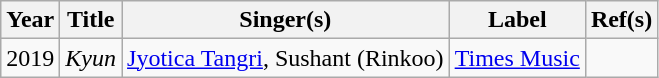<table class="wikitable">
<tr>
<th>Year</th>
<th>Title</th>
<th>Singer(s)</th>
<th>Label</th>
<th>Ref(s)</th>
</tr>
<tr>
<td>2019</td>
<td><em>Kyun</em></td>
<td><a href='#'>Jyotica Tangri</a>, Sushant (Rinkoo)</td>
<td><a href='#'>Times Music</a></td>
<td></td>
</tr>
</table>
